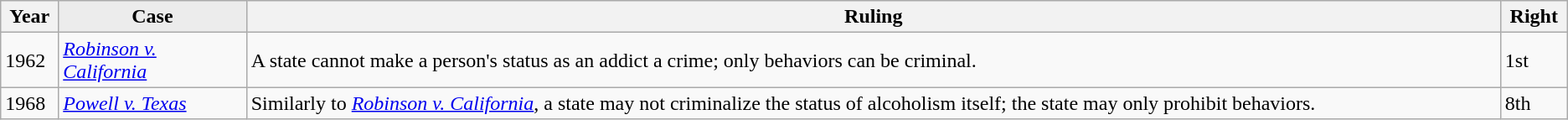<table class="wikitable">
<tr>
<th>Year</th>
<th style="background: #ececec; width:12%">Case</th>
<th>Ruling</th>
<th>Right</th>
</tr>
<tr>
<td>1962</td>
<td><em><a href='#'>Robinson v. California</a></em></td>
<td>A state cannot make a person's status as an addict a crime; only behaviors can be criminal.</td>
<td>1st</td>
</tr>
<tr>
<td>1968</td>
<td><em><a href='#'>Powell v. Texas</a></em></td>
<td>Similarly to <em><a href='#'>Robinson v. California</a></em>, a state may not criminalize the status of alcoholism itself; the state may only prohibit behaviors.</td>
<td>8th</td>
</tr>
</table>
